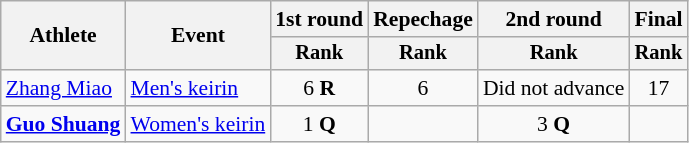<table class="wikitable" style="font-size:90%">
<tr>
<th rowspan=2>Athlete</th>
<th rowspan=2>Event</th>
<th>1st round</th>
<th>Repechage</th>
<th>2nd round</th>
<th>Final</th>
</tr>
<tr style="font-size:95%">
<th>Rank</th>
<th>Rank</th>
<th>Rank</th>
<th>Rank</th>
</tr>
<tr align=center>
<td align=left><a href='#'>Zhang Miao</a></td>
<td align=left><a href='#'>Men's keirin</a></td>
<td>6 <strong>R</strong></td>
<td>6</td>
<td>Did not advance</td>
<td>17</td>
</tr>
<tr align=center>
<td align=left><strong><a href='#'>Guo Shuang</a></strong></td>
<td align=left><a href='#'>Women's keirin</a></td>
<td>1 <strong>Q</strong></td>
<td></td>
<td>3 <strong>Q</strong></td>
<td></td>
</tr>
</table>
